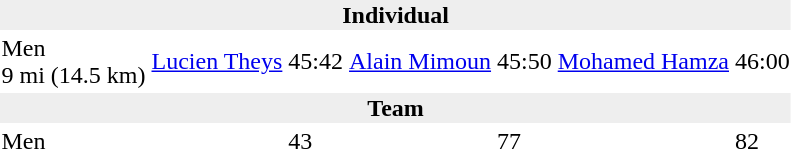<table>
<tr>
<td colspan=7 bgcolor=#eeeeee style=text-align:center;><strong>Individual</strong></td>
</tr>
<tr>
<td>Men<br>9 mi (14.5 km)</td>
<td><a href='#'>Lucien Theys</a><br></td>
<td>45:42</td>
<td><a href='#'>Alain Mimoun</a><br></td>
<td>45:50</td>
<td><a href='#'>Mohamed Hamza</a><br></td>
<td>46:00</td>
</tr>
<tr>
<td colspan=7 bgcolor=#eeeeee style=text-align:center;><strong>Team</strong></td>
</tr>
<tr>
<td>Men</td>
<td></td>
<td>43</td>
<td></td>
<td>77</td>
<td></td>
<td>82</td>
</tr>
</table>
